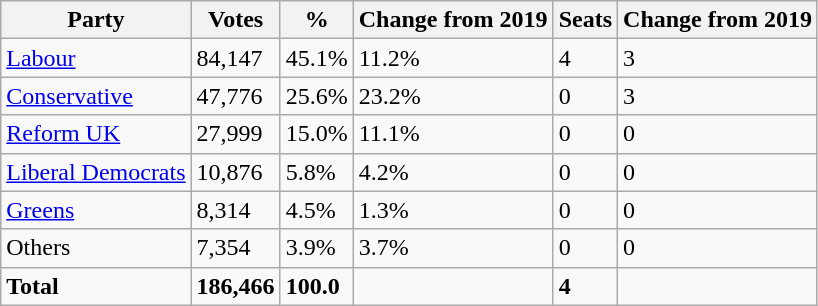<table class="wikitable">
<tr>
<th>Party</th>
<th>Votes</th>
<th>%</th>
<th>Change from 2019</th>
<th>Seats</th>
<th>Change from 2019</th>
</tr>
<tr>
<td><a href='#'>Labour</a></td>
<td>84,147</td>
<td>45.1%</td>
<td>11.2%</td>
<td>4</td>
<td>3</td>
</tr>
<tr>
<td><a href='#'>Conservative</a></td>
<td>47,776</td>
<td>25.6%</td>
<td>23.2%</td>
<td>0</td>
<td>3</td>
</tr>
<tr>
<td><a href='#'>Reform UK</a></td>
<td>27,999</td>
<td>15.0%</td>
<td>11.1%</td>
<td>0</td>
<td>0</td>
</tr>
<tr>
<td><a href='#'>Liberal Democrats</a></td>
<td>10,876</td>
<td>5.8%</td>
<td>4.2%</td>
<td>0</td>
<td>0</td>
</tr>
<tr>
<td><a href='#'>Greens</a></td>
<td>8,314</td>
<td>4.5%</td>
<td>1.3%</td>
<td>0</td>
<td>0</td>
</tr>
<tr>
<td>Others</td>
<td>7,354</td>
<td>3.9%</td>
<td>3.7%</td>
<td>0</td>
<td>0</td>
</tr>
<tr>
<td><strong>Total</strong></td>
<td><strong>186,466</strong></td>
<td><strong>100.0</strong></td>
<td></td>
<td><strong>4</strong></td>
<td></td>
</tr>
</table>
